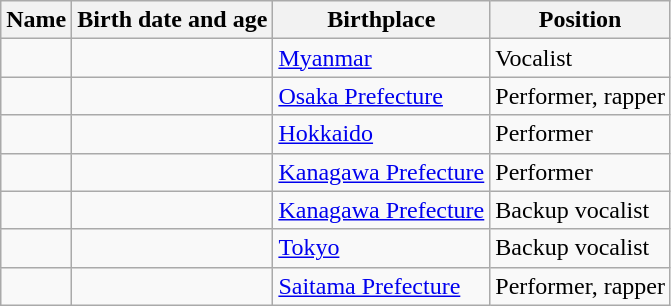<table class="wikitable">
<tr>
<th>Name</th>
<th>Birth date and age</th>
<th>Birthplace</th>
<th>Position</th>
</tr>
<tr>
<td></td>
<td></td>
<td><a href='#'>Myanmar</a></td>
<td>Vocalist</td>
</tr>
<tr>
<td></td>
<td></td>
<td><a href='#'>Osaka Prefecture</a></td>
<td>Performer, rapper</td>
</tr>
<tr>
<td></td>
<td></td>
<td><a href='#'>Hokkaido</a></td>
<td>Performer</td>
</tr>
<tr>
<td></td>
<td></td>
<td><a href='#'>Kanagawa Prefecture</a></td>
<td>Performer</td>
</tr>
<tr>
<td></td>
<td></td>
<td><a href='#'>Kanagawa Prefecture</a></td>
<td>Backup vocalist</td>
</tr>
<tr>
<td></td>
<td></td>
<td><a href='#'>Tokyo</a></td>
<td>Backup vocalist</td>
</tr>
<tr>
<td></td>
<td></td>
<td><a href='#'>Saitama Prefecture</a></td>
<td>Performer, rapper</td>
</tr>
</table>
